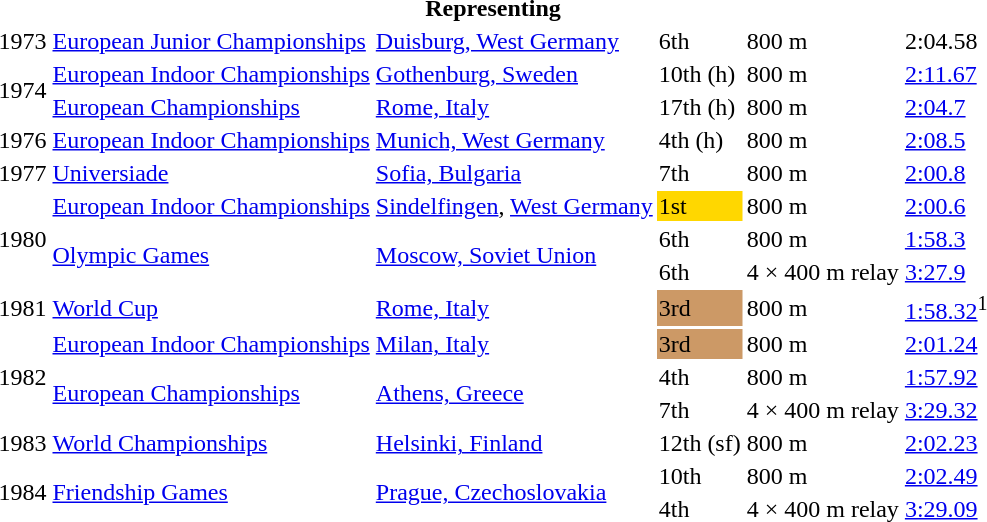<table>
<tr>
<th colspan="6">Representing </th>
</tr>
<tr>
<td>1973</td>
<td><a href='#'>European Junior Championships</a></td>
<td><a href='#'>Duisburg, West Germany</a></td>
<td>6th</td>
<td>800 m</td>
<td>2:04.58</td>
</tr>
<tr>
<td rowspan=2>1974</td>
<td><a href='#'>European Indoor Championships</a></td>
<td><a href='#'>Gothenburg, Sweden</a></td>
<td>10th (h)</td>
<td>800 m</td>
<td><a href='#'>2:11.67</a></td>
</tr>
<tr>
<td><a href='#'>European Championships</a></td>
<td><a href='#'>Rome, Italy</a></td>
<td>17th (h)</td>
<td>800 m</td>
<td><a href='#'>2:04.7</a></td>
</tr>
<tr>
<td>1976</td>
<td><a href='#'>European Indoor Championships</a></td>
<td><a href='#'>Munich, West Germany</a></td>
<td>4th (h)</td>
<td>800 m</td>
<td><a href='#'>2:08.5</a></td>
</tr>
<tr>
<td>1977</td>
<td><a href='#'>Universiade</a></td>
<td><a href='#'>Sofia, Bulgaria</a></td>
<td>7th</td>
<td>800 m</td>
<td><a href='#'>2:00.8</a></td>
</tr>
<tr>
<td rowspan=3>1980</td>
<td><a href='#'>European Indoor Championships</a></td>
<td><a href='#'>Sindelfingen</a>, <a href='#'>West Germany</a></td>
<td bgcolor=gold>1st</td>
<td>800 m</td>
<td><a href='#'>2:00.6</a></td>
</tr>
<tr>
<td rowspan=2><a href='#'>Olympic Games</a></td>
<td rowspan=2><a href='#'>Moscow, Soviet Union</a></td>
<td>6th</td>
<td>800 m</td>
<td><a href='#'>1:58.3</a></td>
</tr>
<tr>
<td>6th</td>
<td>4 × 400 m relay</td>
<td><a href='#'>3:27.9</a></td>
</tr>
<tr>
<td>1981</td>
<td><a href='#'>World Cup</a></td>
<td><a href='#'>Rome, Italy</a></td>
<td bgcolor=cc9966>3rd</td>
<td>800 m</td>
<td><a href='#'>1:58.32</a><sup>1</sup></td>
</tr>
<tr>
<td rowspan=3>1982</td>
<td><a href='#'>European Indoor Championships</a></td>
<td><a href='#'>Milan, Italy</a></td>
<td bgcolor=cc9966>3rd</td>
<td>800 m</td>
<td><a href='#'>2:01.24</a></td>
</tr>
<tr>
<td rowspan=2><a href='#'>European Championships</a></td>
<td rowspan=2><a href='#'>Athens, Greece</a></td>
<td>4th</td>
<td>800 m</td>
<td><a href='#'>1:57.92</a></td>
</tr>
<tr>
<td>7th</td>
<td>4 × 400 m relay</td>
<td><a href='#'>3:29.32</a></td>
</tr>
<tr>
<td>1983</td>
<td><a href='#'>World Championships</a></td>
<td><a href='#'>Helsinki, Finland</a></td>
<td>12th (sf)</td>
<td>800 m</td>
<td><a href='#'>2:02.23</a></td>
</tr>
<tr>
<td rowspan=2>1984</td>
<td rowspan=2><a href='#'>Friendship Games</a></td>
<td rowspan=2><a href='#'>Prague, Czechoslovakia</a></td>
<td>10th</td>
<td>800 m</td>
<td><a href='#'>2:02.49</a></td>
</tr>
<tr>
<td>4th</td>
<td>4 × 400 m relay</td>
<td><a href='#'>3:29.09</a></td>
</tr>
</table>
